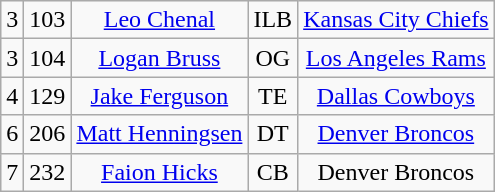<table class="wikitable" style="text-align:center">
<tr>
<td>3</td>
<td>103</td>
<td><a href='#'>Leo Chenal</a></td>
<td>ILB</td>
<td><a href='#'>Kansas City Chiefs</a></td>
</tr>
<tr>
<td>3</td>
<td>104</td>
<td><a href='#'>Logan Bruss</a></td>
<td>OG</td>
<td><a href='#'>Los Angeles Rams</a></td>
</tr>
<tr>
<td>4</td>
<td>129</td>
<td><a href='#'>Jake Ferguson</a></td>
<td>TE</td>
<td><a href='#'>Dallas Cowboys</a></td>
</tr>
<tr>
<td>6</td>
<td>206</td>
<td><a href='#'>Matt Henningsen</a></td>
<td>DT</td>
<td><a href='#'>Denver Broncos</a></td>
</tr>
<tr>
<td>7</td>
<td>232</td>
<td><a href='#'>Faion Hicks</a></td>
<td>CB</td>
<td>Denver Broncos</td>
</tr>
</table>
